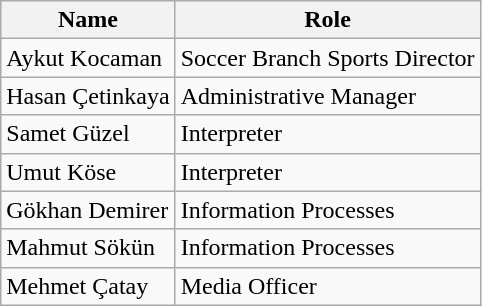<table class="wikitable">
<tr>
<th>Name</th>
<th>Role</th>
</tr>
<tr>
<td> Aykut Kocaman</td>
<td>Soccer Branch Sports Director</td>
</tr>
<tr>
<td> Hasan Çetinkaya</td>
<td>Administrative Manager</td>
</tr>
<tr>
<td> Samet Güzel</td>
<td>Interpreter</td>
</tr>
<tr>
<td> Umut Köse</td>
<td>Interpreter</td>
</tr>
<tr>
<td> Gökhan Demirer</td>
<td>Information Processes</td>
</tr>
<tr>
<td> Mahmut Sökün</td>
<td>Information Processes</td>
</tr>
<tr>
<td> Mehmet Çatay</td>
<td>Media Officer</td>
</tr>
</table>
